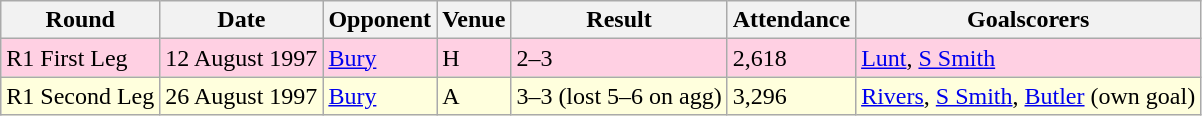<table class="wikitable">
<tr>
<th>Round</th>
<th>Date</th>
<th>Opponent</th>
<th>Venue</th>
<th>Result</th>
<th>Attendance</th>
<th>Goalscorers</th>
</tr>
<tr style="background-color: #ffd0e3;">
<td>R1 First Leg</td>
<td>12 August 1997</td>
<td><a href='#'>Bury</a></td>
<td>H</td>
<td>2–3</td>
<td>2,618</td>
<td><a href='#'>Lunt</a>, <a href='#'>S Smith</a></td>
</tr>
<tr style="background-color: #ffffdd;">
<td>R1 Second Leg</td>
<td>26 August 1997</td>
<td><a href='#'>Bury</a></td>
<td>A</td>
<td>3–3 (lost 5–6 on agg)</td>
<td>3,296</td>
<td><a href='#'>Rivers</a>, <a href='#'>S Smith</a>, <a href='#'>Butler</a> (own goal)</td>
</tr>
</table>
